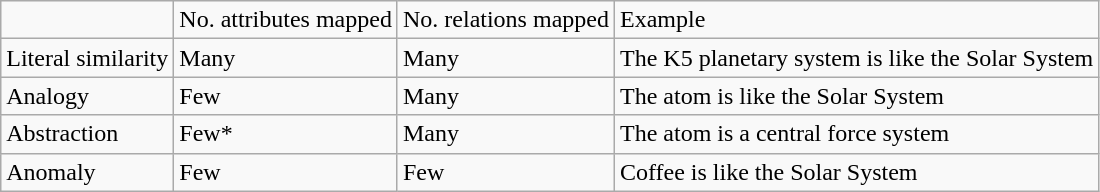<table class="wikitable">
<tr>
<td></td>
<td>No. attributes mapped</td>
<td>No. relations mapped</td>
<td>Example</td>
</tr>
<tr>
<td>Literal similarity</td>
<td>Many</td>
<td>Many</td>
<td>The K5 planetary system is like the Solar System</td>
</tr>
<tr>
<td>Analogy</td>
<td>Few</td>
<td>Many</td>
<td>The atom is like the Solar System</td>
</tr>
<tr>
<td>Abstraction</td>
<td>Few*</td>
<td>Many</td>
<td>The atom is a central force system</td>
</tr>
<tr>
<td>Anomaly</td>
<td>Few</td>
<td>Few</td>
<td>Coffee is like the Solar System</td>
</tr>
</table>
